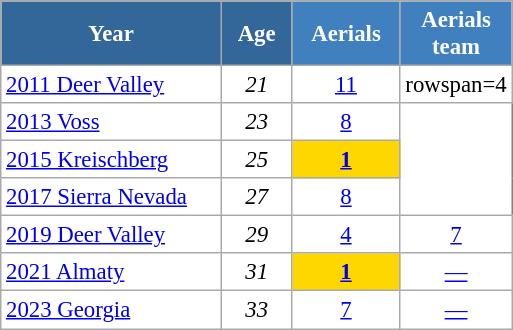<table class="wikitable" style="font-size:95%; text-align:center; border:grey solid 1px; border-collapse:collapse; background:#ffffff;">
<tr>
<th style="background-color:#369; color:white;    width:140px;">Year</th>
<th style="background-color:#369; color:white;    width:40px;">Age</th>
<th style="background-color:#4180be; color:white; width:65px;">Aerials</th>
<th style="background-color:#4180be; color:white; width:65px;">Aerials team</th>
</tr>
<tr>
<td align=left> <a href='#'>2011 Deer Valley</a></td>
<td><em>21</em></td>
<td><a href='#'>11</a></td>
<td>rowspan=4 </td>
</tr>
<tr>
<td align=left> <a href='#'>2013 Voss</a></td>
<td><em>23</em></td>
<td><a href='#'>8</a></td>
</tr>
<tr>
<td align=left> <a href='#'>2015 Kreischberg</a></td>
<td><em>25</em></td>
<td style="background:gold;"><strong><a href='#'>1</a></strong></td>
</tr>
<tr>
<td align=left> <a href='#'>2017 Sierra Nevada</a></td>
<td><em>27</em></td>
<td><a href='#'>8</a></td>
</tr>
<tr>
<td align=left> <a href='#'>2019 Deer Valley</a></td>
<td><em>29</em></td>
<td><a href='#'>4</a></td>
<td><a href='#'>7</a></td>
</tr>
<tr>
<td align=left> <a href='#'>2021 Almaty</a></td>
<td><em>31</em></td>
<td style="background:gold;"><strong><a href='#'>1</a></strong></td>
<td><a href='#'>—</a></td>
</tr>
<tr>
<td align=left> <a href='#'>2023 Georgia</a></td>
<td><em>33</em></td>
<td><a href='#'>7</a></td>
<td><a href='#'>—</a></td>
</tr>
</table>
